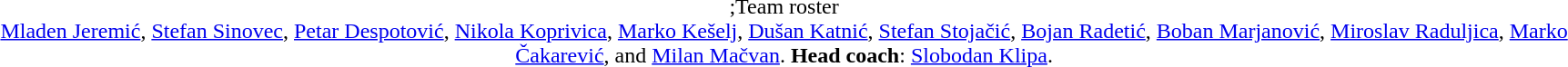<table width=95%>
<tr align=center>
<td>;Team roster<br><a href='#'>Mladen Jeremić</a>, <a href='#'>Stefan Sinovec</a>, <a href='#'>Petar Despotović</a>, <a href='#'>Nikola Koprivica</a>, <a href='#'>Marko Kešelj</a>, <a href='#'>Dušan Katnić</a>, <a href='#'>Stefan Stojačić</a>, <a href='#'>Bojan Radetić</a>, <a href='#'>Boban Marjanović</a>, <a href='#'>Miroslav Raduljica</a>, <a href='#'>Marko Čakarević</a>, and <a href='#'>Milan Mačvan</a>.
<strong>Head coach</strong>: <a href='#'>Slobodan Klipa</a>.</td>
</tr>
</table>
